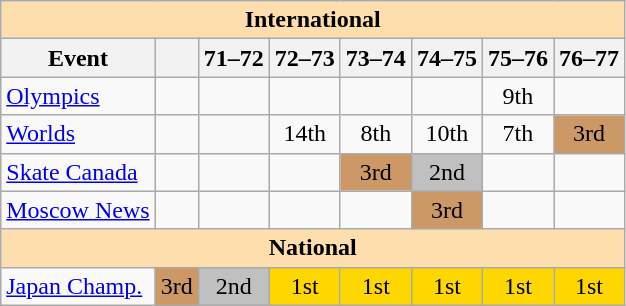<table class="wikitable" style="text-align:center">
<tr>
<th style="background-color: #ffdead; " colspan=8 align=center>International</th>
</tr>
<tr>
<th>Event</th>
<th></th>
<th>71–72</th>
<th>72–73</th>
<th>73–74</th>
<th>74–75</th>
<th>75–76</th>
<th>76–77</th>
</tr>
<tr>
<td align=left><a href='#'>Olympics</a></td>
<td></td>
<td></td>
<td></td>
<td></td>
<td></td>
<td>9th</td>
<td></td>
</tr>
<tr>
<td align=left><a href='#'>Worlds</a></td>
<td></td>
<td></td>
<td>14th</td>
<td>8th</td>
<td>10th</td>
<td>7th</td>
<td bgcolor=cc9966>3rd</td>
</tr>
<tr>
<td align=left><a href='#'>Skate Canada</a></td>
<td></td>
<td></td>
<td></td>
<td bgcolor=cc9966>3rd</td>
<td bgcolor=silver>2nd</td>
<td></td>
<td></td>
</tr>
<tr>
<td align=left><a href='#'>Moscow News</a></td>
<td></td>
<td></td>
<td></td>
<td></td>
<td bgcolor=cc9966>3rd</td>
<td></td>
<td></td>
</tr>
<tr>
<th style="background-color: #ffdead; " colspan=8 align=center>National</th>
</tr>
<tr>
<td align=left><a href='#'>Japan Champ.</a></td>
<td bgcolor=cc9966>3rd</td>
<td bgcolor=silver>2nd</td>
<td bgcolor=gold>1st</td>
<td bgcolor=gold>1st</td>
<td bgcolor=gold>1st</td>
<td bgcolor=gold>1st</td>
<td bgcolor=gold>1st</td>
</tr>
</table>
